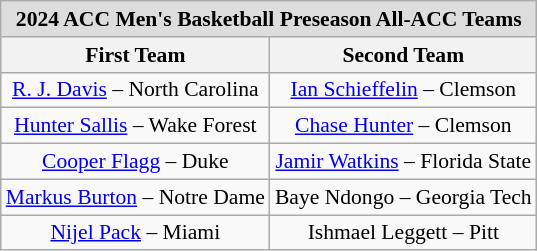<table class="wikitable" style="text-align:center; white-space:nowrap; font-size:90%;">
<tr>
<td colspan="2" style="text-align:center; background:#ddd;"><strong>2024 ACC Men's Basketball Preseason All-ACC Teams</strong></td>
</tr>
<tr>
<th>First Team</th>
<th>Second Team</th>
</tr>
<tr>
<td><a href='#'>R. J. Davis</a> – North Carolina</td>
<td><a href='#'>Ian Schieffelin</a> – Clemson</td>
</tr>
<tr>
<td><a href='#'>Hunter Sallis</a> – Wake Forest</td>
<td><a href='#'>Chase Hunter</a> – Clemson</td>
</tr>
<tr>
<td><a href='#'>Cooper Flagg</a> – Duke</td>
<td><a href='#'>Jamir Watkins</a> – Florida State</td>
</tr>
<tr>
<td><a href='#'>Markus Burton</a> – Notre Dame</td>
<td>Baye Ndongo – Georgia Tech</td>
</tr>
<tr>
<td><a href='#'>Nijel Pack</a> – Miami</td>
<td>Ishmael Leggett – Pitt</td>
</tr>
</table>
